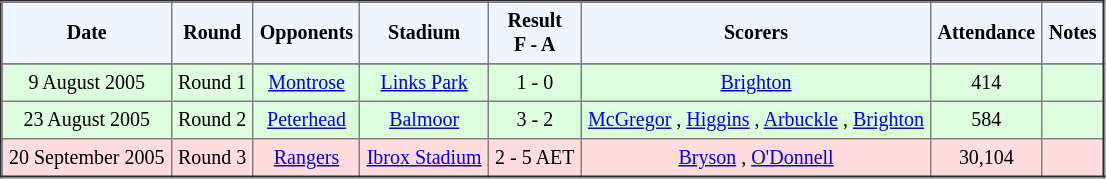<table border="2" cellpadding="4" style="border-collapse:collapse; text-align:center; font-size:smaller;">
<tr style="background:#f0f6ff;">
<th><strong>Date</strong></th>
<th><strong>Round</strong></th>
<th><strong>Opponents</strong></th>
<th><strong>Stadium</strong></th>
<th><strong>Result<br>F - A</strong></th>
<th><strong>Scorers</strong></th>
<th><strong>Attendance</strong></th>
<th><strong>Notes</strong></th>
</tr>
<tr>
</tr>
<tr bgcolor="ddffdd">
<td>9 August 2005</td>
<td>Round 1</td>
<td><a href='#'>Montrose</a></td>
<td><a href='#'>Links Park</a></td>
<td>1 - 0</td>
<td><a href='#'>Brighton</a> </td>
<td>414</td>
<td></td>
</tr>
<tr bgcolor="ddffdd">
<td>23 August 2005</td>
<td>Round 2</td>
<td><a href='#'>Peterhead</a></td>
<td><a href='#'>Balmoor</a></td>
<td>3 - 2</td>
<td><a href='#'>McGregor</a> , <a href='#'>Higgins</a> , <a href='#'>Arbuckle</a> , <a href='#'>Brighton</a> </td>
<td>584</td>
<td></td>
</tr>
<tr bgcolor="ffdddd">
<td>20 September 2005</td>
<td>Round 3</td>
<td><a href='#'>Rangers</a></td>
<td><a href='#'>Ibrox Stadium</a></td>
<td>2 - 5 AET</td>
<td><a href='#'>Bryson</a> , <a href='#'>O'Donnell</a> </td>
<td>30,104</td>
<td></td>
</tr>
</table>
